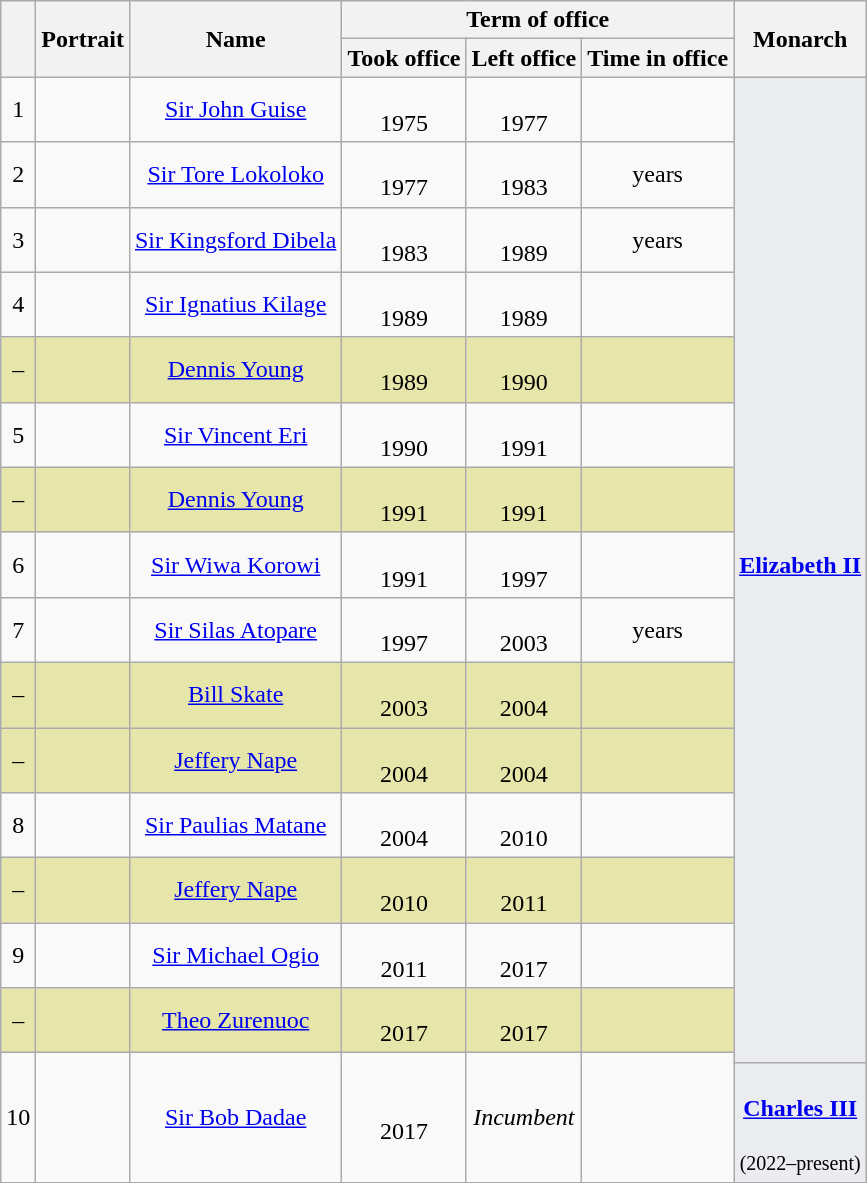<table class="wikitable" style="text-align:center;">
<tr>
<th rowspan="2"></th>
<th rowspan="2">Portrait</th>
<th rowspan="2">Name<br></th>
<th colspan="3">Term of office</th>
<th rowspan="2">Monarch<br></th>
</tr>
<tr>
<th>Took office</th>
<th>Left office</th>
<th>Time in office</th>
</tr>
<tr>
<td>1</td>
<td></td>
<td><a href='#'>Sir John Guise</a><br></td>
<td><br>1975</td>
<td><br>1977</td>
<td></td>
<td rowspan="15" style="background:#eaecf0; border-style: solid solid none solid ;"><br><strong><a href='#'>Elizabeth II</a></strong><br><br></td>
</tr>
<tr>
<td>2</td>
<td></td>
<td><a href='#'>Sir Tore Lokoloko</a><br></td>
<td><br>1977</td>
<td><br>1983</td>
<td> years</td>
</tr>
<tr>
<td>3</td>
<td></td>
<td><a href='#'>Sir Kingsford Dibela</a><br></td>
<td><br>1983</td>
<td><br>1989</td>
<td> years</td>
</tr>
<tr>
<td>4</td>
<td></td>
<td><a href='#'>Sir Ignatius Kilage</a><br></td>
<td><br>1989</td>
<td><br>1989</td>
<td></td>
</tr>
<tr style="background:#e6e6aa;">
<td>–</td>
<td></td>
<td><a href='#'>Dennis Young</a><br></td>
<td><br>1989</td>
<td><br>1990</td>
<td></td>
</tr>
<tr>
<td>5</td>
<td></td>
<td><a href='#'>Sir Vincent Eri</a><br></td>
<td><br>1990</td>
<td><br>1991</td>
<td></td>
</tr>
<tr style="background:#e6e6aa;">
<td>–</td>
<td></td>
<td><a href='#'>Dennis Young</a><br></td>
<td><br>1991</td>
<td><br>1991</td>
<td></td>
</tr>
<tr>
<td>6</td>
<td></td>
<td><a href='#'>Sir Wiwa Korowi</a><br></td>
<td><br>1991</td>
<td><br>1997</td>
<td></td>
</tr>
<tr>
<td>7</td>
<td></td>
<td><a href='#'>Sir Silas Atopare</a><br></td>
<td><br>1997</td>
<td><br>2003</td>
<td> years</td>
</tr>
<tr style="background:#e6e6aa;">
<td>–</td>
<td></td>
<td><a href='#'>Bill Skate</a><br></td>
<td><br>2003</td>
<td><br>2004</td>
<td></td>
</tr>
<tr style="background:#e6e6aa;">
<td>–</td>
<td></td>
<td><a href='#'>Jeffery Nape</a><br></td>
<td><br>2004</td>
<td><br>2004</td>
<td></td>
</tr>
<tr>
<td>8</td>
<td></td>
<td><a href='#'>Sir Paulias Matane</a><br></td>
<td><br>2004</td>
<td><br>2010</td>
<td></td>
</tr>
<tr style="background:#e6e6aa;">
<td>–</td>
<td></td>
<td><a href='#'>Jeffery Nape</a><br></td>
<td><br>2010</td>
<td><br>2011</td>
<td></td>
</tr>
<tr>
<td>9</td>
<td></td>
<td><a href='#'>Sir Michael Ogio</a><br></td>
<td><br>2011</td>
<td><br>2017</td>
<td></td>
</tr>
<tr style="background:#e6e6aa;">
<td>–</td>
<td></td>
<td><a href='#'>Theo Zurenuoc</a><br></td>
<td><br>2017</td>
<td><br>2017</td>
<td></td>
</tr>
<tr>
<td rowspan=2>10</td>
<td rowspan=2></td>
<td rowspan=2><a href='#'>Sir Bob Dadae</a><br></td>
<td rowspan=2><br>2017</td>
<td rowspan=2><em>Incumbent</em></td>
<td rowspan=2></td>
<td style="background:#eaecf0 ; border-style: none solid solid solid ;"></td>
</tr>
<tr>
<td style="background:#eaecf0"><br><strong><a href='#'>Charles III</a></strong><br><br><small>(2022–present)</small></td>
</tr>
</table>
